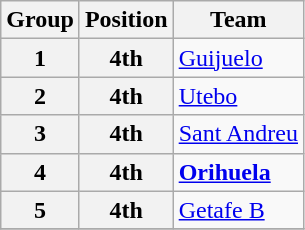<table class="wikitable">
<tr>
<th>Group</th>
<th>Position</th>
<th>Team</th>
</tr>
<tr>
<th>1</th>
<th>4th</th>
<td><a href='#'>Guijuelo</a></td>
</tr>
<tr>
<th>2</th>
<th>4th</th>
<td><a href='#'>Utebo</a></td>
</tr>
<tr>
<th>3</th>
<th>4th</th>
<td><a href='#'>Sant Andreu</a></td>
</tr>
<tr>
<th>4</th>
<th>4th</th>
<td><strong><a href='#'>Orihuela</a></strong></td>
</tr>
<tr>
<th>5</th>
<th>4th</th>
<td><a href='#'>Getafe B</a></td>
</tr>
<tr>
</tr>
</table>
